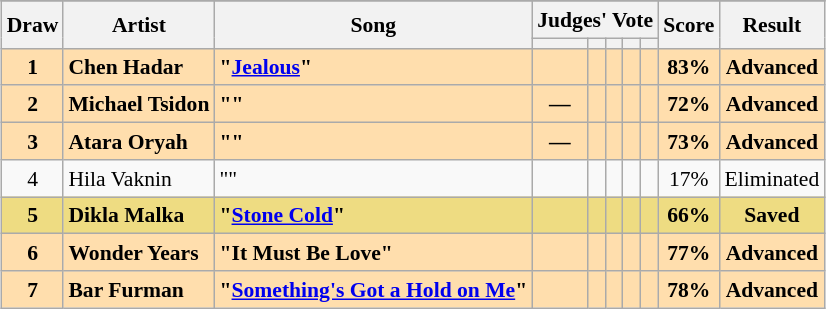<table class="sortable wikitable" style="margin: 1em auto 1em auto; text-align:center; font-size:90%; line-height:18px;">
<tr>
</tr>
<tr>
<th rowspan="2">Draw</th>
<th rowspan="2">Artist</th>
<th rowspan="2">Song</th>
<th colspan="5" class="unsortable">Judges' Vote</th>
<th rowspan="2">Score</th>
<th rowspan="2">Result</th>
</tr>
<tr>
<th class="unsortable"></th>
<th class="unsortable"></th>
<th class="unsortable"></th>
<th class="unsortable"></th>
<th class="unsortable"></th>
</tr>
<tr style="font-weight:bold; background:navajowhite;">
<td>1</td>
<td align="left">Chen Hadar</td>
<td align="left">"<a href='#'>Jealous</a>"</td>
<td></td>
<td></td>
<td></td>
<td></td>
<td></td>
<td>83%</td>
<td>Advanced</td>
</tr>
<tr style="font-weight:bold; background:navajowhite;">
<td>2</td>
<td align="left">Michael Tsidon</td>
<td align="left">""</td>
<td>—</td>
<td></td>
<td></td>
<td></td>
<td></td>
<td>72%</td>
<td>Advanced</td>
</tr>
<tr style="font-weight:bold; background:navajowhite;">
<td>3</td>
<td align="left">Atara Oryah</td>
<td align="left">""</td>
<td>—</td>
<td></td>
<td></td>
<td></td>
<td></td>
<td>73%</td>
<td>Advanced</td>
</tr>
<tr>
<td>4</td>
<td align="left">Hila Vaknin</td>
<td align="left">""</td>
<td></td>
<td></td>
<td></td>
<td></td>
<td></td>
<td>17%</td>
<td>Eliminated</td>
</tr>
<tr style="font-weight:bold; background:#eedc82;">
<td>5</td>
<td align="left">Dikla Malka</td>
<td align="left">"<a href='#'>Stone Cold</a>"</td>
<td></td>
<td></td>
<td></td>
<td></td>
<td></td>
<td>66%</td>
<td>Saved</td>
</tr>
<tr style="font-weight:bold; background:navajowhite;">
<td>6</td>
<td align="left">Wonder Years</td>
<td align="left">"It Must Be Love"</td>
<td></td>
<td></td>
<td></td>
<td></td>
<td></td>
<td>77%</td>
<td>Advanced</td>
</tr>
<tr style="font-weight:bold; background:navajowhite;">
<td>7</td>
<td align="left">Bar Furman</td>
<td align="left">"<a href='#'>Something's Got a Hold on Me</a>"</td>
<td></td>
<td></td>
<td></td>
<td></td>
<td></td>
<td>78%</td>
<td>Advanced</td>
</tr>
</table>
